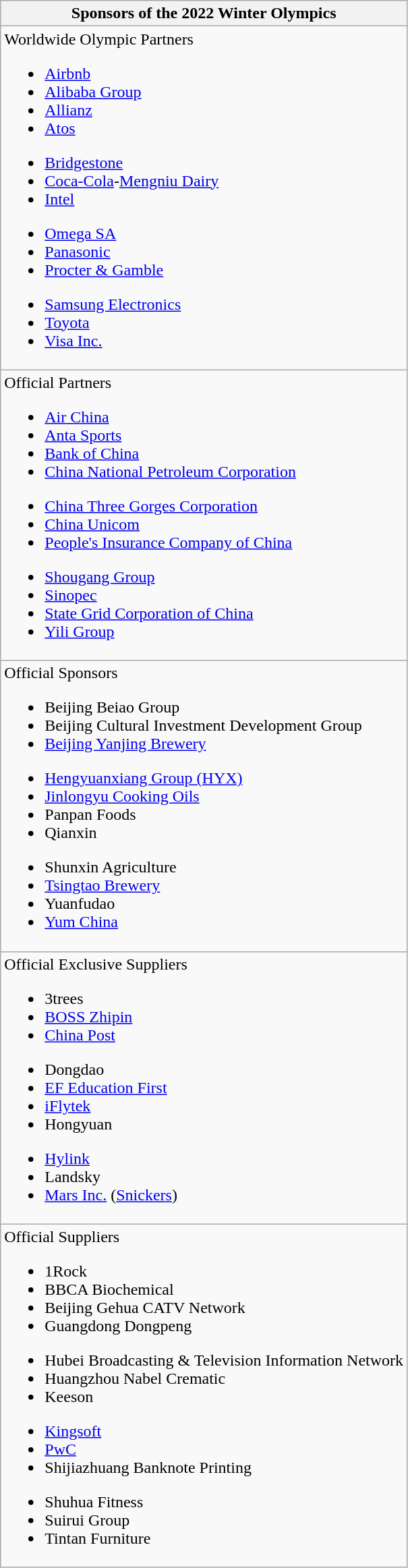<table class="wikitable collapsible " style="float:center; margin:10px;">
<tr>
<th>Sponsors of the 2022 Winter Olympics</th>
</tr>
<tr>
<td>Worldwide Olympic Partners<br>
<ul><li><a href='#'>Airbnb</a></li><li><a href='#'>Alibaba Group</a></li><li><a href='#'>Allianz</a></li><li><a href='#'>Atos</a></li></ul><ul><li><a href='#'>Bridgestone</a></li><li><a href='#'>Coca-Cola</a>-<a href='#'>Mengniu Dairy</a></li><li><a href='#'>Intel</a></li></ul><ul><li><a href='#'>Omega SA</a></li><li><a href='#'>Panasonic</a></li><li><a href='#'>Procter & Gamble</a></li></ul><ul><li><a href='#'>Samsung Electronics</a></li><li><a href='#'>Toyota</a></li><li><a href='#'>Visa Inc.</a></li></ul></td>
</tr>
<tr>
<td>Official Partners<br>
<ul><li><a href='#'>Air China</a></li><li><a href='#'>Anta Sports</a></li><li><a href='#'>Bank of China</a></li><li><a href='#'>China National Petroleum Corporation</a></li></ul><ul><li><a href='#'>China Three Gorges Corporation</a></li><li><a href='#'>China Unicom</a></li><li><a href='#'>People's Insurance Company of China</a></li></ul><ul><li><a href='#'>Shougang Group</a></li><li><a href='#'>Sinopec</a></li><li><a href='#'>State Grid Corporation of China</a></li><li><a href='#'>Yili Group</a></li></ul></td>
</tr>
<tr>
<td>Official Sponsors<br>
<ul><li>Beijing Beiao Group</li><li>Beijing Cultural Investment Development Group</li><li><a href='#'>Beijing Yanjing Brewery</a></li></ul><ul><li><a href='#'>Hengyuanxiang Group (HYX)</a></li><li><a href='#'>Jinlongyu Cooking Oils</a></li><li>Panpan Foods</li><li>Qianxin</li></ul><ul><li>Shunxin Agriculture</li><li><a href='#'>Tsingtao Brewery</a></li><li>Yuanfudao</li><li><a href='#'>Yum China</a></li></ul></td>
</tr>
<tr>
<td>Official Exclusive Suppliers<br>
<ul><li>3trees</li><li><a href='#'>BOSS Zhipin</a></li><li><a href='#'>China Post</a></li></ul><ul><li>Dongdao</li><li><a href='#'>EF Education First</a></li><li><a href='#'>iFlytek</a></li><li>Hongyuan</li></ul><ul><li><a href='#'>Hylink</a></li><li>Landsky</li><li><a href='#'>Mars Inc.</a> (<a href='#'>Snickers</a>)</li></ul></td>
</tr>
<tr>
<td>Official Suppliers<br>
<ul><li>1Rock</li><li>BBCA Biochemical</li><li>Beijing Gehua CATV Network</li><li>Guangdong Dongpeng</li></ul><ul><li>Hubei Broadcasting & Television Information Network</li><li>Huangzhou Nabel Crematic</li><li>Keeson</li></ul><ul><li><a href='#'>Kingsoft</a></li><li><a href='#'>PwC</a></li><li>Shijiazhuang Banknote Printing</li></ul><ul><li>Shuhua Fitness</li><li>Suirui Group</li><li>Tintan Furniture</li></ul></td>
</tr>
</table>
